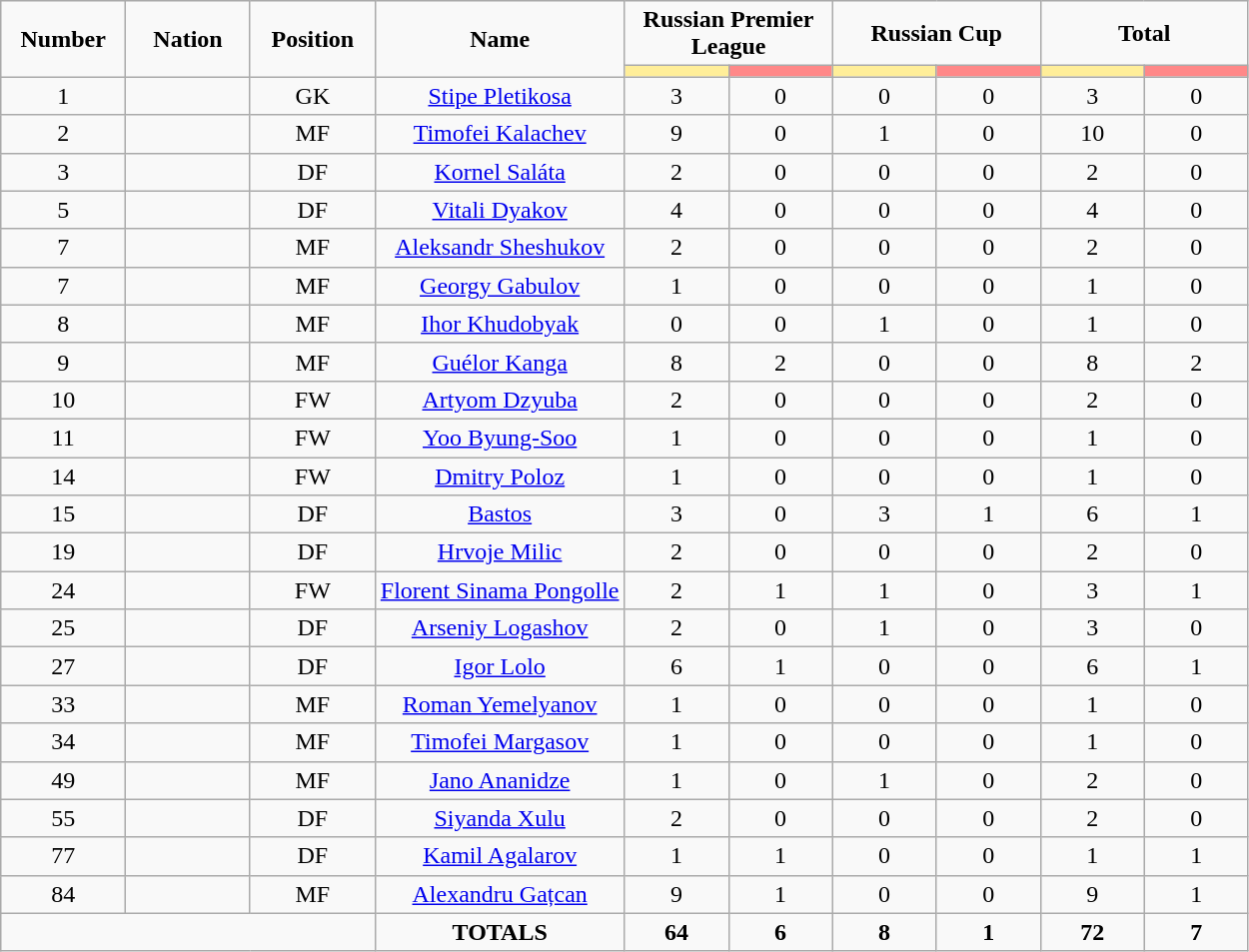<table class="wikitable" style="font-size: 100%; text-align: center;">
<tr>
<td rowspan=2 width="10%" align=center><strong>Number</strong></td>
<td rowspan=2 width="10%" align=center><strong>Nation</strong></td>
<td rowspan=2 width="10%" align=center><strong>Position</strong></td>
<td rowspan=2 width="20%" align=center><strong>Name</strong></td>
<td colspan=2 align=center><strong>Russian Premier League</strong></td>
<td colspan=2 align=center><strong>Russian Cup</strong></td>
<td colspan=2 align=center><strong>Total</strong></td>
</tr>
<tr>
<th width=60 style="background: #FFEE99"></th>
<th width=60 style="background: #FF8888"></th>
<th width=60 style="background: #FFEE99"></th>
<th width=60 style="background: #FF8888"></th>
<th width=60 style="background: #FFEE99"></th>
<th width=60 style="background: #FF8888"></th>
</tr>
<tr>
<td>1</td>
<td></td>
<td>GK</td>
<td><a href='#'>Stipe Pletikosa</a></td>
<td>3</td>
<td>0</td>
<td>0</td>
<td>0</td>
<td>3</td>
<td>0</td>
</tr>
<tr>
<td>2</td>
<td></td>
<td>MF</td>
<td><a href='#'>Timofei Kalachev</a></td>
<td>9</td>
<td>0</td>
<td>1</td>
<td>0</td>
<td>10</td>
<td>0</td>
</tr>
<tr>
<td>3</td>
<td></td>
<td>DF</td>
<td><a href='#'>Kornel Saláta</a></td>
<td>2</td>
<td>0</td>
<td>0</td>
<td>0</td>
<td>2</td>
<td>0</td>
</tr>
<tr>
<td>5</td>
<td></td>
<td>DF</td>
<td><a href='#'>Vitali Dyakov</a></td>
<td>4</td>
<td>0</td>
<td>0</td>
<td>0</td>
<td>4</td>
<td>0</td>
</tr>
<tr>
<td>7</td>
<td></td>
<td>MF</td>
<td><a href='#'>Aleksandr Sheshukov</a></td>
<td>2</td>
<td>0</td>
<td>0</td>
<td>0</td>
<td>2</td>
<td>0</td>
</tr>
<tr>
<td>7</td>
<td></td>
<td>MF</td>
<td><a href='#'>Georgy Gabulov</a></td>
<td>1</td>
<td>0</td>
<td>0</td>
<td>0</td>
<td>1</td>
<td>0</td>
</tr>
<tr>
<td>8</td>
<td></td>
<td>MF</td>
<td><a href='#'>Ihor Khudobyak</a></td>
<td>0</td>
<td>0</td>
<td>1</td>
<td>0</td>
<td>1</td>
<td>0</td>
</tr>
<tr>
<td>9</td>
<td></td>
<td>MF</td>
<td><a href='#'>Guélor Kanga</a></td>
<td>8</td>
<td>2</td>
<td>0</td>
<td>0</td>
<td>8</td>
<td>2</td>
</tr>
<tr>
<td>10</td>
<td></td>
<td>FW</td>
<td><a href='#'>Artyom Dzyuba</a></td>
<td>2</td>
<td>0</td>
<td>0</td>
<td>0</td>
<td>2</td>
<td>0</td>
</tr>
<tr>
<td>11</td>
<td></td>
<td>FW</td>
<td><a href='#'>Yoo Byung-Soo</a></td>
<td>1</td>
<td>0</td>
<td>0</td>
<td>0</td>
<td>1</td>
<td>0</td>
</tr>
<tr>
<td>14</td>
<td></td>
<td>FW</td>
<td><a href='#'>Dmitry Poloz</a></td>
<td>1</td>
<td>0</td>
<td>0</td>
<td>0</td>
<td>1</td>
<td>0</td>
</tr>
<tr>
<td>15</td>
<td></td>
<td>DF</td>
<td><a href='#'>Bastos</a></td>
<td>3</td>
<td>0</td>
<td>3</td>
<td>1</td>
<td>6</td>
<td>1</td>
</tr>
<tr>
<td>19</td>
<td></td>
<td>DF</td>
<td><a href='#'>Hrvoje Milic</a></td>
<td>2</td>
<td>0</td>
<td>0</td>
<td>0</td>
<td>2</td>
<td>0</td>
</tr>
<tr>
<td>24</td>
<td></td>
<td>FW</td>
<td><a href='#'>Florent Sinama Pongolle</a></td>
<td>2</td>
<td>1</td>
<td>1</td>
<td>0</td>
<td>3</td>
<td>1</td>
</tr>
<tr>
<td>25</td>
<td></td>
<td>DF</td>
<td><a href='#'>Arseniy Logashov</a></td>
<td>2</td>
<td>0</td>
<td>1</td>
<td>0</td>
<td>3</td>
<td>0</td>
</tr>
<tr>
<td>27</td>
<td></td>
<td>DF</td>
<td><a href='#'>Igor Lolo</a></td>
<td>6</td>
<td>1</td>
<td>0</td>
<td>0</td>
<td>6</td>
<td>1</td>
</tr>
<tr>
<td>33</td>
<td></td>
<td>MF</td>
<td><a href='#'>Roman Yemelyanov</a></td>
<td>1</td>
<td>0</td>
<td>0</td>
<td>0</td>
<td>1</td>
<td>0</td>
</tr>
<tr>
<td>34</td>
<td></td>
<td>MF</td>
<td><a href='#'>Timofei Margasov</a></td>
<td>1</td>
<td>0</td>
<td>0</td>
<td>0</td>
<td>1</td>
<td>0</td>
</tr>
<tr>
<td>49</td>
<td></td>
<td>MF</td>
<td><a href='#'>Jano Ananidze</a></td>
<td>1</td>
<td>0</td>
<td>1</td>
<td>0</td>
<td>2</td>
<td>0</td>
</tr>
<tr>
<td>55</td>
<td></td>
<td>DF</td>
<td><a href='#'>Siyanda Xulu</a></td>
<td>2</td>
<td>0</td>
<td>0</td>
<td>0</td>
<td>2</td>
<td>0</td>
</tr>
<tr>
<td>77</td>
<td></td>
<td>DF</td>
<td><a href='#'>Kamil Agalarov</a></td>
<td>1</td>
<td>1</td>
<td>0</td>
<td>0</td>
<td>1</td>
<td>1</td>
</tr>
<tr>
<td>84</td>
<td></td>
<td>MF</td>
<td><a href='#'>Alexandru Gațcan</a></td>
<td>9</td>
<td>1</td>
<td>0</td>
<td>0</td>
<td>9</td>
<td>1</td>
</tr>
<tr>
<td colspan=3></td>
<td><strong>TOTALS</strong></td>
<td><strong>64</strong></td>
<td><strong>6</strong></td>
<td><strong>8</strong></td>
<td><strong>1</strong></td>
<td><strong>72</strong></td>
<td><strong>7</strong></td>
</tr>
</table>
